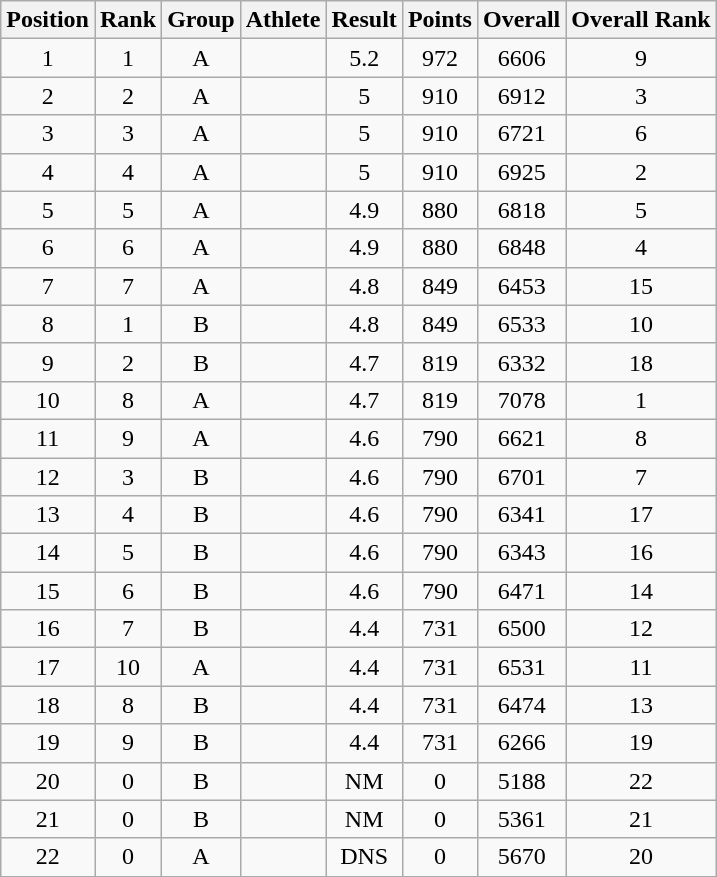<table class="wikitable sortable" style="text-align:center">
<tr>
<th>Position</th>
<th>Rank</th>
<th>Group</th>
<th>Athlete</th>
<th>Result</th>
<th>Points</th>
<th>Overall</th>
<th>Overall Rank</th>
</tr>
<tr>
<td>1</td>
<td>1</td>
<td>A</td>
<td align=left></td>
<td>5.2</td>
<td>972</td>
<td>6606</td>
<td>9</td>
</tr>
<tr>
<td>2</td>
<td>2</td>
<td>A</td>
<td align=left></td>
<td>5</td>
<td>910</td>
<td>6912</td>
<td>3</td>
</tr>
<tr>
<td>3</td>
<td>3</td>
<td>A</td>
<td align=left></td>
<td>5</td>
<td>910</td>
<td>6721</td>
<td>6</td>
</tr>
<tr>
<td>4</td>
<td>4</td>
<td>A</td>
<td align=left></td>
<td>5</td>
<td>910</td>
<td>6925</td>
<td>2</td>
</tr>
<tr>
<td>5</td>
<td>5</td>
<td>A</td>
<td align=left></td>
<td>4.9</td>
<td>880</td>
<td>6818</td>
<td>5</td>
</tr>
<tr>
<td>6</td>
<td>6</td>
<td>A</td>
<td align=left></td>
<td>4.9</td>
<td>880</td>
<td>6848</td>
<td>4</td>
</tr>
<tr>
<td>7</td>
<td>7</td>
<td>A</td>
<td align=left></td>
<td>4.8</td>
<td>849</td>
<td>6453</td>
<td>15</td>
</tr>
<tr>
<td>8</td>
<td>1</td>
<td>B</td>
<td align=left></td>
<td>4.8</td>
<td>849</td>
<td>6533</td>
<td>10</td>
</tr>
<tr>
<td>9</td>
<td>2</td>
<td>B</td>
<td align=left></td>
<td>4.7</td>
<td>819</td>
<td>6332</td>
<td>18</td>
</tr>
<tr>
<td>10</td>
<td>8</td>
<td>A</td>
<td align=left></td>
<td>4.7</td>
<td>819</td>
<td>7078</td>
<td>1</td>
</tr>
<tr>
<td>11</td>
<td>9</td>
<td>A</td>
<td align=left></td>
<td>4.6</td>
<td>790</td>
<td>6621</td>
<td>8</td>
</tr>
<tr>
<td>12</td>
<td>3</td>
<td>B</td>
<td align=left></td>
<td>4.6</td>
<td>790</td>
<td>6701</td>
<td>7</td>
</tr>
<tr>
<td>13</td>
<td>4</td>
<td>B</td>
<td align=left></td>
<td>4.6</td>
<td>790</td>
<td>6341</td>
<td>17</td>
</tr>
<tr>
<td>14</td>
<td>5</td>
<td>B</td>
<td align=left></td>
<td>4.6</td>
<td>790</td>
<td>6343</td>
<td>16</td>
</tr>
<tr>
<td>15</td>
<td>6</td>
<td>B</td>
<td align=left></td>
<td>4.6</td>
<td>790</td>
<td>6471</td>
<td>14</td>
</tr>
<tr>
<td>16</td>
<td>7</td>
<td>B</td>
<td align=left></td>
<td>4.4</td>
<td>731</td>
<td>6500</td>
<td>12</td>
</tr>
<tr>
<td>17</td>
<td>10</td>
<td>A</td>
<td align=left></td>
<td>4.4</td>
<td>731</td>
<td>6531</td>
<td>11</td>
</tr>
<tr>
<td>18</td>
<td>8</td>
<td>B</td>
<td align=left></td>
<td>4.4</td>
<td>731</td>
<td>6474</td>
<td>13</td>
</tr>
<tr>
<td>19</td>
<td>9</td>
<td>B</td>
<td align=left></td>
<td>4.4</td>
<td>731</td>
<td>6266</td>
<td>19</td>
</tr>
<tr>
<td>20</td>
<td>0</td>
<td>B</td>
<td align=left></td>
<td>NM</td>
<td>0</td>
<td>5188</td>
<td>22</td>
</tr>
<tr>
<td>21</td>
<td>0</td>
<td>B</td>
<td align=left></td>
<td>NM</td>
<td>0</td>
<td>5361</td>
<td>21</td>
</tr>
<tr>
<td>22</td>
<td>0</td>
<td>A</td>
<td align=left></td>
<td>DNS</td>
<td>0</td>
<td>5670</td>
<td>20</td>
</tr>
</table>
